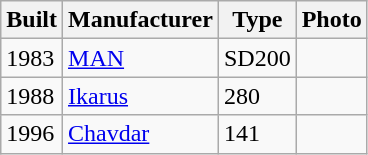<table class="wikitable">
<tr>
<th>Built</th>
<th>Manufacturer</th>
<th>Type</th>
<th>Photo</th>
</tr>
<tr>
<td>1983</td>
<td><a href='#'>MAN</a></td>
<td>SD200</td>
<td></td>
</tr>
<tr>
<td>1988</td>
<td><a href='#'>Ikarus</a></td>
<td>280</td>
<td></td>
</tr>
<tr>
<td>1996</td>
<td><a href='#'>Chavdar</a></td>
<td>141</td>
<td></td>
</tr>
</table>
